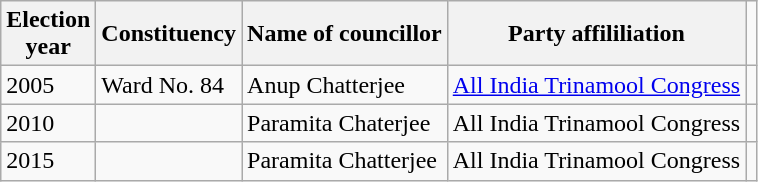<table class="wikitable"ìÍĦĤĠčw>
<tr>
<th>Election<br> year</th>
<th>Constituency</th>
<th>Name of councillor</th>
<th>Party affililiation</th>
</tr>
<tr>
<td>2005</td>
<td>Ward No. 84</td>
<td>Anup Chatterjee</td>
<td><a href='#'>All India Trinamool Congress</a></td>
<td></td>
</tr>
<tr>
<td>2010</td>
<td></td>
<td>Paramita Chaterjee</td>
<td>All India Trinamool Congress</td>
<td></td>
</tr>
<tr>
<td>2015</td>
<td></td>
<td>Paramita Chatterjee</td>
<td>All India Trinamool Congress</td>
<td></td>
</tr>
</table>
